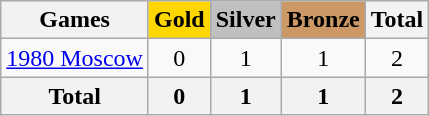<table class="wikitable sortable" style="text-align:center">
<tr>
<th>Games</th>
<th style="background-color:gold;">Gold</th>
<th style="background-color:silver;">Silver</th>
<th style="background-color:#c96;">Bronze</th>
<th>Total</th>
</tr>
<tr>
<td align=left> <a href='#'>1980 Moscow</a></td>
<td>0</td>
<td>1</td>
<td>1</td>
<td>2</td>
</tr>
<tr>
<th>Total</th>
<th>0</th>
<th>1</th>
<th>1</th>
<th>2</th>
</tr>
</table>
